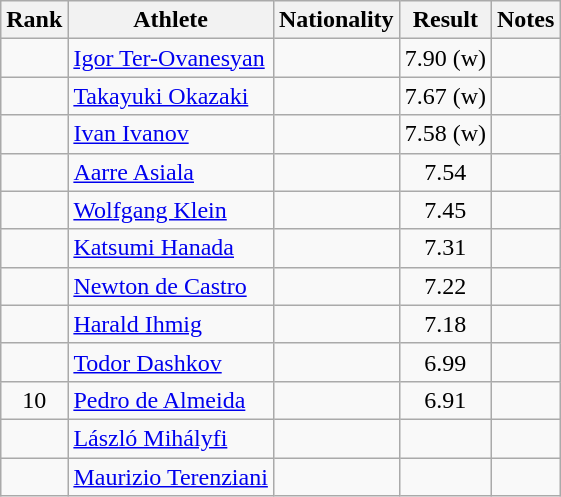<table class="wikitable sortable" style="text-align:center">
<tr>
<th>Rank</th>
<th>Athlete</th>
<th>Nationality</th>
<th>Result</th>
<th>Notes</th>
</tr>
<tr>
<td></td>
<td align=left><a href='#'>Igor Ter-Ovanesyan</a></td>
<td align=left></td>
<td>7.90   (w)</td>
<td></td>
</tr>
<tr>
<td></td>
<td align=left><a href='#'>Takayuki Okazaki</a></td>
<td align=left></td>
<td>7.67   (w)</td>
<td></td>
</tr>
<tr>
<td></td>
<td align=left><a href='#'>Ivan Ivanov</a></td>
<td align=left></td>
<td>7.58   (w)</td>
<td></td>
</tr>
<tr>
<td></td>
<td align=left><a href='#'>Aarre Asiala</a></td>
<td align=left></td>
<td>7.54</td>
<td></td>
</tr>
<tr>
<td></td>
<td align=left><a href='#'>Wolfgang Klein</a></td>
<td align=left></td>
<td>7.45</td>
<td></td>
</tr>
<tr>
<td></td>
<td align=left><a href='#'>Katsumi Hanada</a></td>
<td align=left></td>
<td>7.31</td>
<td></td>
</tr>
<tr>
<td></td>
<td align=left><a href='#'>Newton de Castro</a></td>
<td align=left></td>
<td>7.22</td>
<td></td>
</tr>
<tr>
<td></td>
<td align=left><a href='#'>Harald Ihmig</a></td>
<td align=left></td>
<td>7.18</td>
<td></td>
</tr>
<tr>
<td></td>
<td align=left><a href='#'>Todor Dashkov</a></td>
<td align=left></td>
<td>6.99</td>
<td></td>
</tr>
<tr>
<td>10</td>
<td align=left><a href='#'>Pedro de Almeida</a></td>
<td align=left></td>
<td>6.91</td>
<td></td>
</tr>
<tr>
<td></td>
<td align=left><a href='#'>László Mihályfi</a></td>
<td align=left></td>
<td></td>
<td></td>
</tr>
<tr>
<td></td>
<td align=left><a href='#'>Maurizio Terenziani</a></td>
<td align=left></td>
<td></td>
<td></td>
</tr>
</table>
